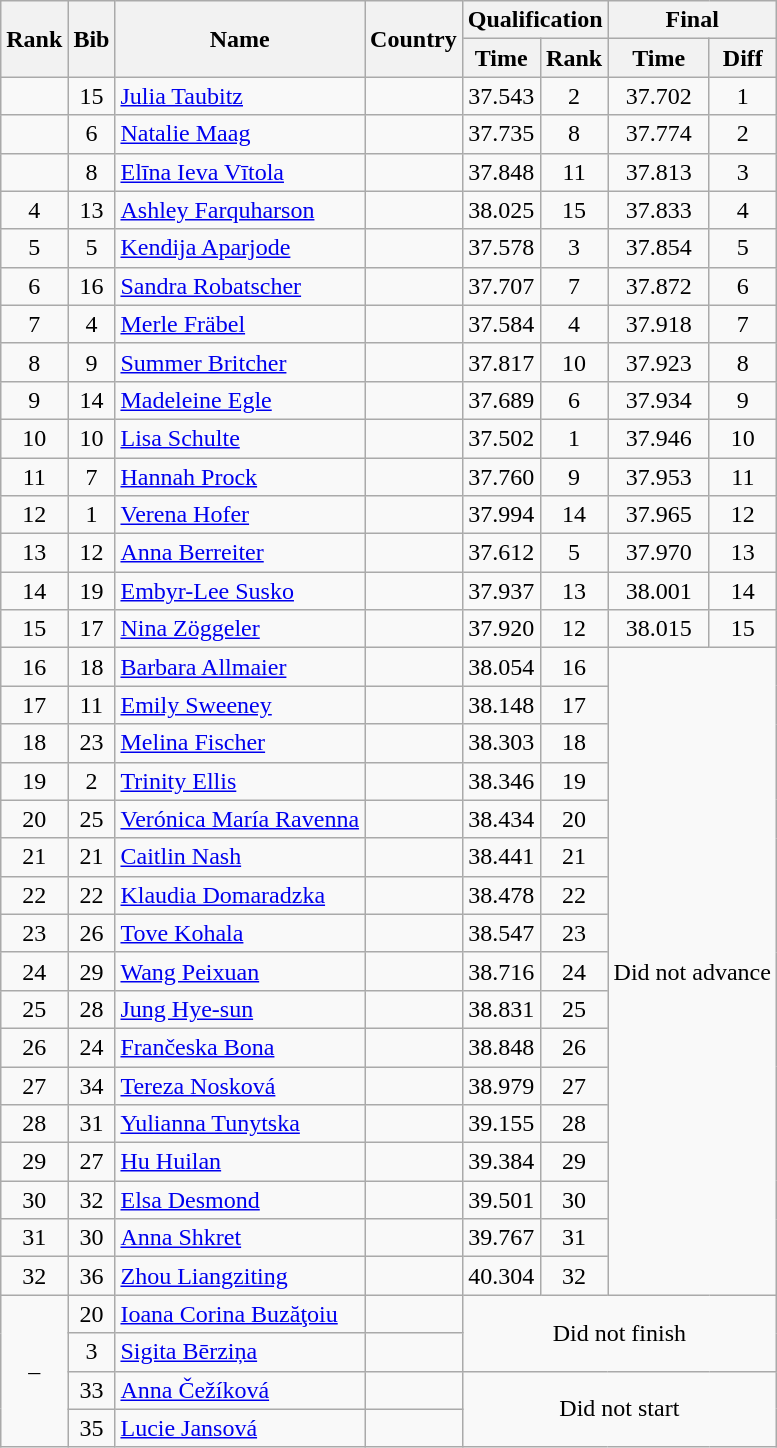<table class="wikitable sortable" style="text-align:center">
<tr>
<th rowspan=2>Rank</th>
<th rowspan=2>Bib</th>
<th rowspan=2>Name</th>
<th rowspan=2>Country</th>
<th colspan=2>Qualification</th>
<th colspan=2>Final</th>
</tr>
<tr>
<th>Time</th>
<th>Rank</th>
<th>Time</th>
<th>Diff</th>
</tr>
<tr>
<td></td>
<td>15</td>
<td align=left><a href='#'>Julia Taubitz</a></td>
<td align=left></td>
<td>37.543</td>
<td>2</td>
<td>37.702</td>
<td>1</td>
</tr>
<tr>
<td></td>
<td>6</td>
<td align=left><a href='#'>Natalie Maag</a></td>
<td align=left></td>
<td>37.735</td>
<td>8</td>
<td>37.774</td>
<td>2</td>
</tr>
<tr>
<td></td>
<td>8</td>
<td align=left><a href='#'>Elīna Ieva Vītola</a></td>
<td align=left></td>
<td>37.848</td>
<td>11</td>
<td>37.813</td>
<td>3</td>
</tr>
<tr>
<td>4</td>
<td>13</td>
<td align=left><a href='#'>Ashley Farquharson</a></td>
<td align=left></td>
<td>38.025</td>
<td>15</td>
<td>37.833</td>
<td>4</td>
</tr>
<tr>
<td>5</td>
<td>5</td>
<td align=left><a href='#'>Kendija Aparjode</a></td>
<td align=left></td>
<td>37.578</td>
<td>3</td>
<td>37.854</td>
<td>5</td>
</tr>
<tr>
<td>6</td>
<td>16</td>
<td align=left><a href='#'>Sandra Robatscher</a></td>
<td align=left></td>
<td>37.707</td>
<td>7</td>
<td>37.872</td>
<td>6</td>
</tr>
<tr>
<td>7</td>
<td>4</td>
<td align=left><a href='#'>Merle Fräbel</a></td>
<td align=left></td>
<td>37.584</td>
<td>4</td>
<td>37.918</td>
<td>7</td>
</tr>
<tr>
<td>8</td>
<td>9</td>
<td align=left><a href='#'>Summer Britcher</a></td>
<td align=left></td>
<td>37.817</td>
<td>10</td>
<td>37.923</td>
<td>8</td>
</tr>
<tr>
<td>9</td>
<td>14</td>
<td align=left><a href='#'>Madeleine Egle</a></td>
<td align=left></td>
<td>37.689</td>
<td>6</td>
<td>37.934</td>
<td>9</td>
</tr>
<tr>
<td>10</td>
<td>10</td>
<td align=left><a href='#'>Lisa Schulte</a></td>
<td align=left></td>
<td>37.502</td>
<td>1</td>
<td>37.946</td>
<td>10</td>
</tr>
<tr>
<td>11</td>
<td>7</td>
<td align=left><a href='#'>Hannah Prock</a></td>
<td align=left></td>
<td>37.760</td>
<td>9</td>
<td>37.953</td>
<td>11</td>
</tr>
<tr>
<td>12</td>
<td>1</td>
<td align=left><a href='#'>Verena Hofer</a></td>
<td align=left></td>
<td>37.994</td>
<td>14</td>
<td>37.965</td>
<td>12</td>
</tr>
<tr>
<td>13</td>
<td>12</td>
<td align=left><a href='#'>Anna Berreiter</a></td>
<td align=left></td>
<td>37.612</td>
<td>5</td>
<td>37.970</td>
<td>13</td>
</tr>
<tr>
<td>14</td>
<td>19</td>
<td align=left><a href='#'>Embyr-Lee Susko</a></td>
<td align=left></td>
<td>37.937</td>
<td>13</td>
<td>38.001</td>
<td>14</td>
</tr>
<tr>
<td>15</td>
<td>17</td>
<td align=left><a href='#'>Nina Zöggeler</a></td>
<td align=left></td>
<td>37.920</td>
<td>12</td>
<td>38.015</td>
<td>15</td>
</tr>
<tr>
<td>16</td>
<td>18</td>
<td align=left><a href='#'>Barbara Allmaier</a></td>
<td align=left></td>
<td>38.054</td>
<td>16</td>
<td rowspan=17 colspan=2>Did not advance</td>
</tr>
<tr>
<td>17</td>
<td>11</td>
<td align=left><a href='#'>Emily Sweeney</a></td>
<td align=left></td>
<td>38.148</td>
<td>17</td>
</tr>
<tr>
<td>18</td>
<td>23</td>
<td align=left><a href='#'>Melina Fischer</a></td>
<td align=left></td>
<td>38.303</td>
<td>18</td>
</tr>
<tr>
<td>19</td>
<td>2</td>
<td align=left><a href='#'>Trinity Ellis</a></td>
<td align=left></td>
<td>38.346</td>
<td>19</td>
</tr>
<tr>
<td>20</td>
<td>25</td>
<td align=left><a href='#'>Verónica María Ravenna</a></td>
<td align=left></td>
<td>38.434</td>
<td>20</td>
</tr>
<tr>
<td>21</td>
<td>21</td>
<td align=left><a href='#'>Caitlin Nash</a></td>
<td align=left></td>
<td>38.441</td>
<td>21</td>
</tr>
<tr>
<td>22</td>
<td>22</td>
<td align=left><a href='#'>Klaudia Domaradzka</a></td>
<td align=left></td>
<td>38.478</td>
<td>22</td>
</tr>
<tr>
<td>23</td>
<td>26</td>
<td align=left><a href='#'>Tove Kohala</a></td>
<td align=left></td>
<td>38.547</td>
<td>23</td>
</tr>
<tr>
<td>24</td>
<td>29</td>
<td align=left><a href='#'>Wang Peixuan</a></td>
<td align=left></td>
<td>38.716</td>
<td>24</td>
</tr>
<tr>
<td>25</td>
<td>28</td>
<td align=left><a href='#'>Jung Hye-sun</a></td>
<td align=left></td>
<td>38.831</td>
<td>25</td>
</tr>
<tr>
<td>26</td>
<td>24</td>
<td align=left><a href='#'>Frančeska Bona</a></td>
<td align=left></td>
<td>38.848</td>
<td>26</td>
</tr>
<tr>
<td>27</td>
<td>34</td>
<td align=left><a href='#'>Tereza Nosková</a></td>
<td align=left></td>
<td>38.979</td>
<td>27</td>
</tr>
<tr>
<td>28</td>
<td>31</td>
<td align=left><a href='#'>Yulianna Tunytska</a></td>
<td align=left></td>
<td>39.155</td>
<td>28</td>
</tr>
<tr>
<td>29</td>
<td>27</td>
<td align=left><a href='#'>Hu Huilan</a></td>
<td align=left></td>
<td>39.384</td>
<td>29</td>
</tr>
<tr>
<td>30</td>
<td>32</td>
<td align=left><a href='#'>Elsa Desmond</a></td>
<td align=left></td>
<td>39.501</td>
<td>30</td>
</tr>
<tr>
<td>31</td>
<td>30</td>
<td align=left><a href='#'>Anna Shkret</a></td>
<td align=left></td>
<td>39.767</td>
<td>31</td>
</tr>
<tr>
<td>32</td>
<td>36</td>
<td align=left><a href='#'>Zhou Liangziting</a></td>
<td align=left></td>
<td>40.304</td>
<td>32</td>
</tr>
<tr>
<td rowspan=4>–</td>
<td>20</td>
<td align=left><a href='#'>Ioana Corina Buzăţoiu</a></td>
<td align=left></td>
<td rowspan=2 colspan=4>Did not finish</td>
</tr>
<tr>
<td>3</td>
<td align=left><a href='#'>Sigita Bērziņa</a></td>
<td align=left></td>
</tr>
<tr>
<td>33</td>
<td align=left><a href='#'>Anna Čežíková</a></td>
<td align=left></td>
<td rowspan=2 colspan=4>Did not start</td>
</tr>
<tr>
<td>35</td>
<td align=left><a href='#'>Lucie Jansová</a></td>
<td align=left></td>
</tr>
</table>
